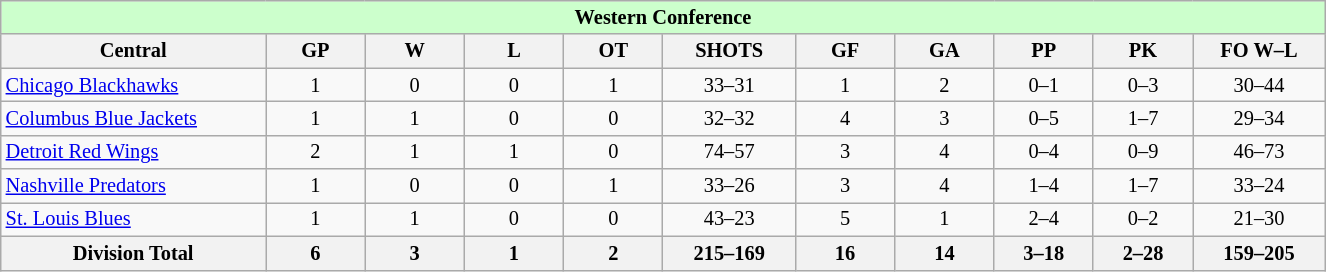<table class="wikitable" style="text-align:center; width:65em; font-size:85%;">
<tr style="background:#cfc; font-weight:bold;">
<td colspan=11>Western Conference</td>
</tr>
<tr>
<th width="20%">Central</th>
<th width="7.5%">GP</th>
<th width="7.5%">W</th>
<th width="7.5%">L</th>
<th width="7.5%">OT</th>
<th width="10%">SHOTS</th>
<th width="7.5%">GF</th>
<th width="7.5%">GA</th>
<th width="7.5%">PP</th>
<th width="7.5%">PK</th>
<th width="10%">FO W–L</th>
</tr>
<tr>
<td align=left><a href='#'>Chicago Blackhawks</a></td>
<td>1</td>
<td>0</td>
<td>0</td>
<td>1</td>
<td>33–31</td>
<td>1</td>
<td>2</td>
<td>0–1</td>
<td>0–3</td>
<td>30–44</td>
</tr>
<tr>
<td align=left><a href='#'>Columbus Blue Jackets</a></td>
<td>1</td>
<td>1</td>
<td>0</td>
<td>0</td>
<td>32–32</td>
<td>4</td>
<td>3</td>
<td>0–5</td>
<td>1–7</td>
<td>29–34</td>
</tr>
<tr>
<td align=left><a href='#'>Detroit Red Wings</a></td>
<td>2</td>
<td>1</td>
<td>1</td>
<td>0</td>
<td>74–57</td>
<td>3</td>
<td>4</td>
<td>0–4</td>
<td>0–9</td>
<td>46–73</td>
</tr>
<tr>
<td align=left><a href='#'>Nashville Predators</a></td>
<td>1</td>
<td>0</td>
<td>0</td>
<td>1</td>
<td>33–26</td>
<td>3</td>
<td>4</td>
<td>1–4</td>
<td>1–7</td>
<td>33–24</td>
</tr>
<tr>
<td align=left><a href='#'>St. Louis Blues</a></td>
<td>1</td>
<td>1</td>
<td>0</td>
<td>0</td>
<td>43–23</td>
<td>5</td>
<td>1</td>
<td>2–4</td>
<td>0–2</td>
<td>21–30</td>
</tr>
<tr>
<th>Division Total</th>
<th>6</th>
<th>3</th>
<th>1</th>
<th>2</th>
<th>215–169</th>
<th>16</th>
<th>14</th>
<th>3–18</th>
<th>2–28</th>
<th>159–205</th>
</tr>
</table>
